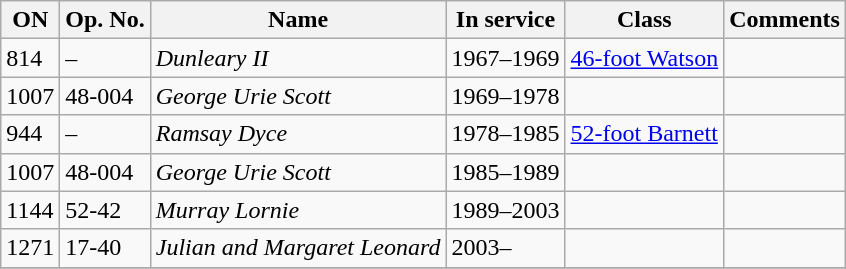<table class="wikitable">
<tr>
<th>ON</th>
<th>Op. No.</th>
<th>Name</th>
<th>In service</th>
<th>Class</th>
<th>Comments</th>
</tr>
<tr>
<td>814</td>
<td>–</td>
<td><em>Dunleary II</em></td>
<td>1967–1969</td>
<td><a href='#'>46-foot Watson</a></td>
<td></td>
</tr>
<tr>
<td>1007</td>
<td>48-004</td>
<td><em>George Urie Scott</em></td>
<td>1969–1978</td>
<td></td>
<td></td>
</tr>
<tr>
<td>944</td>
<td>–</td>
<td><em>Ramsay Dyce</em></td>
<td>1978–1985</td>
<td><a href='#'>52-foot Barnett</a></td>
<td></td>
</tr>
<tr>
<td>1007</td>
<td>48-004</td>
<td><em>George Urie Scott</em></td>
<td>1985–1989</td>
<td></td>
<td></td>
</tr>
<tr>
<td>1144</td>
<td>52-42</td>
<td><em>Murray Lornie</em></td>
<td>1989–2003</td>
<td></td>
<td></td>
</tr>
<tr>
<td>1271</td>
<td>17-40</td>
<td><em>Julian and Margaret Leonard</em></td>
<td>2003–</td>
<td></td>
<td></td>
</tr>
<tr>
</tr>
</table>
